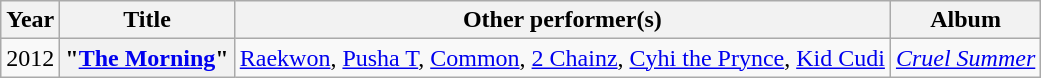<table class="wikitable plainrowheaders" style="text-align:center;">
<tr>
<th scope="col">Year</th>
<th scope="col">Title</th>
<th scope="col">Other performer(s)</th>
<th scope="col">Album</th>
</tr>
<tr>
<td>2012</td>
<th scope="row">"<a href='#'>The Morning</a>"</th>
<td><a href='#'>Raekwon</a>, <a href='#'>Pusha T</a>, <a href='#'>Common</a>, <a href='#'>2 Chainz</a>, <a href='#'>Cyhi the Prynce</a>, <a href='#'>Kid Cudi</a></td>
<td><em><a href='#'>Cruel Summer</a></em></td>
</tr>
</table>
